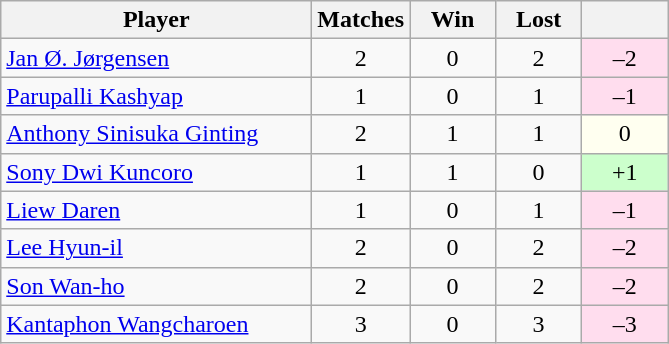<table class="sortable wikitable" style="text-align:center">
<tr>
<th width="200">Player</th>
<th width="50">Matches</th>
<th width="50">Win</th>
<th width="50">Lost</th>
<th width="50"></th>
</tr>
<tr>
<td align="left"> <a href='#'>Jan Ø. Jørgensen</a></td>
<td>2</td>
<td>0</td>
<td>2</td>
<td bgcolor="#ffddee">–2</td>
</tr>
<tr>
<td align="left"> <a href='#'>Parupalli Kashyap</a></td>
<td>1</td>
<td>0</td>
<td>1</td>
<td bgcolor="#ffddee">–1</td>
</tr>
<tr>
<td align="left"> <a href='#'>Anthony Sinisuka Ginting</a></td>
<td>2</td>
<td>1</td>
<td>1</td>
<td bgcolor="#fffff0">0</td>
</tr>
<tr>
<td align="left"> <a href='#'>Sony Dwi Kuncoro</a></td>
<td>1</td>
<td>1</td>
<td>0</td>
<td bgcolor="#ccffcc">+1</td>
</tr>
<tr>
<td align="left"> <a href='#'>Liew Daren</a></td>
<td>1</td>
<td>0</td>
<td>1</td>
<td bgcolor="#ffddee">–1</td>
</tr>
<tr>
<td align="left"> <a href='#'>Lee Hyun-il</a></td>
<td>2</td>
<td>0</td>
<td>2</td>
<td bgcolor="#ffddee">–2</td>
</tr>
<tr>
<td align="left"> <a href='#'>Son Wan-ho</a></td>
<td>2</td>
<td>0</td>
<td>2</td>
<td bgcolor="#ffddee">–2</td>
</tr>
<tr>
<td align="left"> <a href='#'>Kantaphon Wangcharoen</a></td>
<td>3</td>
<td>0</td>
<td>3</td>
<td bgcolor="#ffddee">–3</td>
</tr>
</table>
